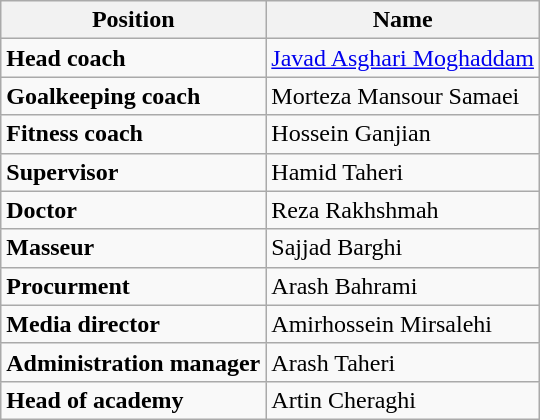<table class="wikitable">
<tr>
<th style="color:; background:;">Position</th>
<th style="color:; background:;">Name</th>
</tr>
<tr>
<td><strong>Head coach</strong></td>
<td> <a href='#'>Javad Asghari Moghaddam</a></td>
</tr>
<tr>
<td><strong>Goalkeeping coach</strong></td>
<td> Morteza Mansour Samaei</td>
</tr>
<tr>
<td><strong>Fitness coach</strong></td>
<td> Hossein Ganjian</td>
</tr>
<tr>
<td><strong>Supervisor</strong></td>
<td> Hamid Taheri</td>
</tr>
<tr>
<td><strong>Doctor</strong></td>
<td> Reza Rakhshmah</td>
</tr>
<tr>
<td><strong>Masseur</strong></td>
<td> Sajjad Barghi</td>
</tr>
<tr>
<td><strong>Procurment</strong></td>
<td> Arash Bahrami</td>
</tr>
<tr>
<td><strong>Media director</strong></td>
<td> Amirhossein Mirsalehi</td>
</tr>
<tr>
<td><strong>Administration manager</strong></td>
<td> Arash Taheri</td>
</tr>
<tr>
<td><strong>Head of academy</strong></td>
<td> Artin Cheraghi</td>
</tr>
</table>
